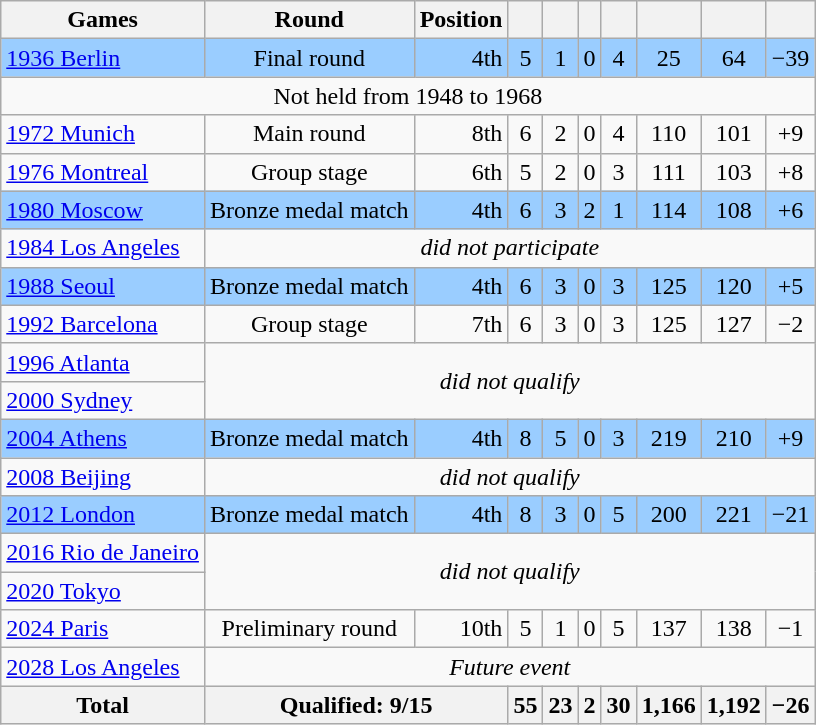<table class="wikitable" style="text-align:center; font-size:100%;">
<tr>
<th>Games</th>
<th>Round</th>
<th>Position</th>
<th></th>
<th></th>
<th></th>
<th></th>
<th></th>
<th></th>
<th></th>
</tr>
<tr style="background:#9acdff;">
<td align=left> <a href='#'>1936 Berlin</a></td>
<td>Final round</td>
<td align="right">4th </td>
<td>5</td>
<td>1</td>
<td>0</td>
<td>4</td>
<td>25</td>
<td>64</td>
<td>−39</td>
</tr>
<tr>
<td colspan=10><span>Not held from 1948 to 1968</span></td>
</tr>
<tr>
<td align=left> <a href='#'>1972 Munich</a></td>
<td>Main round</td>
<td align="right">8th </td>
<td>6</td>
<td>2</td>
<td>0</td>
<td>4</td>
<td>110</td>
<td>101</td>
<td>+9</td>
</tr>
<tr>
<td align=left> <a href='#'>1976 Montreal</a></td>
<td>Group stage</td>
<td align="right">6th </td>
<td>5</td>
<td>2</td>
<td>0</td>
<td>3</td>
<td>111</td>
<td>103</td>
<td>+8</td>
</tr>
<tr style="background:#9acdff;">
<td align=left> <a href='#'>1980 Moscow</a></td>
<td>Bronze medal match</td>
<td align="right">4th </td>
<td>6</td>
<td>3</td>
<td>2</td>
<td>1</td>
<td>114</td>
<td>108</td>
<td>+6</td>
</tr>
<tr>
<td align=left> <a href='#'>1984 Los Angeles</a></td>
<td colspan=9><em>did not participate</em></td>
</tr>
<tr style="background:#9acdff;">
<td align=left> <a href='#'>1988 Seoul</a></td>
<td>Bronze medal match</td>
<td align="right">4th </td>
<td>6</td>
<td>3</td>
<td>0</td>
<td>3</td>
<td>125</td>
<td>120</td>
<td>+5</td>
</tr>
<tr>
<td align=left> <a href='#'>1992 Barcelona</a></td>
<td>Group stage</td>
<td align="right">7th </td>
<td>6</td>
<td>3</td>
<td>0</td>
<td>3</td>
<td>125</td>
<td>127</td>
<td>−2</td>
</tr>
<tr>
<td align=left> <a href='#'>1996 Atlanta</a></td>
<td colspan="9" rowspan="2"><em>did not qualify</em></td>
</tr>
<tr>
<td align=left> <a href='#'>2000 Sydney</a></td>
</tr>
<tr style="background:#9acdff;">
<td align=left> <a href='#'>2004 Athens</a></td>
<td>Bronze medal match</td>
<td align="right">4th </td>
<td>8</td>
<td>5</td>
<td>0</td>
<td>3</td>
<td>219</td>
<td>210</td>
<td>+9</td>
</tr>
<tr>
<td align=left> <a href='#'>2008 Beijing</a></td>
<td colspan=9><em>did not qualify</em></td>
</tr>
<tr style="background:#9ACDFF;">
<td align=left> <a href='#'>2012 London</a></td>
<td>Bronze medal match</td>
<td align="right">4th </td>
<td>8</td>
<td>3</td>
<td>0</td>
<td>5</td>
<td>200</td>
<td>221</td>
<td>−21</td>
</tr>
<tr>
<td align=left> <a href='#'>2016 Rio de Janeiro</a></td>
<td colspan="9" rowspan="2"><em>did not qualify</em></td>
</tr>
<tr>
<td align=left> <a href='#'>2020 Tokyo</a></td>
</tr>
<tr>
<td align=left> <a href='#'>2024 Paris</a></td>
<td>Preliminary round</td>
<td align="right">10th </td>
<td>5</td>
<td>1</td>
<td>0</td>
<td>5</td>
<td>137</td>
<td>138</td>
<td>−1</td>
</tr>
<tr>
<td align=left> <a href='#'>2028 Los Angeles</a></td>
<td colspan="9"><em>Future event</em></td>
</tr>
<tr>
<th>Total</th>
<th colspan="2">Qualified: 9/15</th>
<th>55</th>
<th>23</th>
<th>2</th>
<th>30</th>
<th>1,166</th>
<th>1,192</th>
<th>−26</th>
</tr>
</table>
